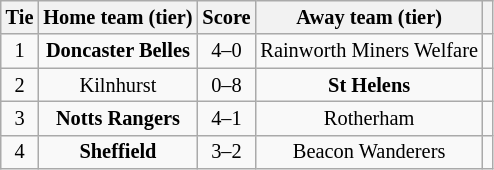<table class="wikitable" style="text-align:center; font-size:85%">
<tr>
<th>Tie</th>
<th>Home team (tier)</th>
<th>Score</th>
<th>Away team (tier)</th>
<th></th>
</tr>
<tr>
<td align="center">1</td>
<td><strong>Doncaster Belles</strong></td>
<td align="center">4–0</td>
<td>Rainworth Miners Welfare</td>
<td></td>
</tr>
<tr>
<td align="center">2</td>
<td>Kilnhurst</td>
<td align="center">0–8</td>
<td><strong>St Helens</strong></td>
<td></td>
</tr>
<tr>
<td align="center">3</td>
<td><strong>Notts Rangers</strong></td>
<td align="center">4–1</td>
<td>Rotherham</td>
<td></td>
</tr>
<tr>
<td align="center">4</td>
<td><strong>Sheffield</strong></td>
<td align="center">3–2</td>
<td>Beacon Wanderers</td>
<td></td>
</tr>
</table>
